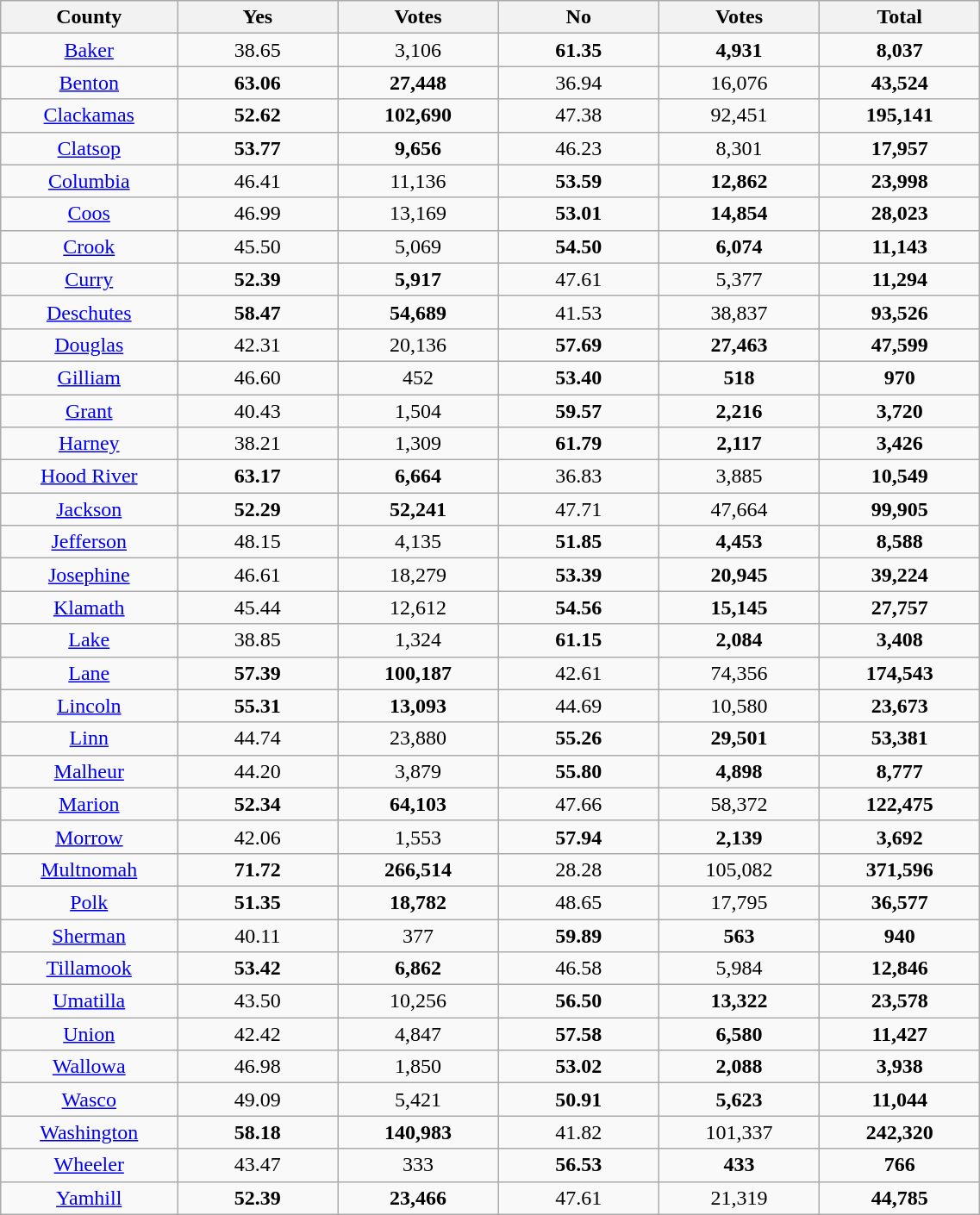<table width="60%" class="wikitable sortable">
<tr>
<th width="11%">County</th>
<th width="10%">Yes</th>
<th width="10%">Votes</th>
<th width="10%">No</th>
<th width="10%">Votes</th>
<th width="10%">Total</th>
</tr>
<tr>
<td align="center"><a href='#'>Baker</a></td>
<td align="center">38.65</td>
<td align="center">3,106</td>
<td align="center"><strong>61.35</strong></td>
<td align="center"><strong>4,931</strong></td>
<td align="center"><strong>8,037</strong></td>
</tr>
<tr>
<td align="center"><a href='#'>Benton</a></td>
<td align="center"><strong>63.06</strong></td>
<td align="center"><strong>27,448</strong></td>
<td align="center">36.94</td>
<td align="center">16,076</td>
<td align="center"><strong>43,524</strong></td>
</tr>
<tr>
<td align="center"><a href='#'>Clackamas</a></td>
<td align="center"><strong>52.62</strong></td>
<td align="center"><strong>102,690</strong></td>
<td align="center">47.38</td>
<td align="center">92,451</td>
<td align="center"><strong>195,141</strong></td>
</tr>
<tr>
<td align="center"><a href='#'>Clatsop</a></td>
<td align="center"><strong>53.77</strong></td>
<td align="center"><strong>9,656</strong></td>
<td align="center">46.23</td>
<td align="center">8,301</td>
<td align="center"><strong>17,957</strong></td>
</tr>
<tr>
<td align="center"><a href='#'>Columbia</a></td>
<td align="center">46.41</td>
<td align="center">11,136</td>
<td align="center"><strong>53.59</strong></td>
<td align="center"><strong>12,862</strong></td>
<td align="center"><strong>23,998</strong></td>
</tr>
<tr>
<td align="center"><a href='#'>Coos</a></td>
<td align="center">46.99</td>
<td align="center">13,169</td>
<td align="center"><strong>53.01</strong></td>
<td align="center"><strong>14,854</strong></td>
<td align="center"><strong>28,023</strong></td>
</tr>
<tr>
<td align="center"><a href='#'>Crook</a></td>
<td align="center">45.50</td>
<td align="center">5,069</td>
<td align="center"><strong>54.50</strong></td>
<td align="center"><strong>6,074</strong></td>
<td align="center"><strong>11,143</strong></td>
</tr>
<tr>
<td align="center"><a href='#'>Curry</a></td>
<td align="center"><strong>52.39</strong></td>
<td align="center"><strong>5,917</strong></td>
<td align="center">47.61</td>
<td align="center">5,377</td>
<td align="center"><strong>11,294</strong></td>
</tr>
<tr>
<td align="center"><a href='#'>Deschutes</a></td>
<td align="center"><strong>58.47</strong></td>
<td align="center"><strong>54,689</strong></td>
<td align="center">41.53</td>
<td align="center">38,837</td>
<td align="center"><strong>93,526</strong></td>
</tr>
<tr>
<td align="center"><a href='#'>Douglas</a></td>
<td align="center">42.31</td>
<td align="center">20,136</td>
<td align="center"><strong>57.69</strong></td>
<td align="center"><strong>27,463</strong></td>
<td align="center"><strong>47,599</strong></td>
</tr>
<tr>
<td align="center"><a href='#'>Gilliam</a></td>
<td align="center">46.60</td>
<td align="center">452</td>
<td align="center"><strong>53.40</strong></td>
<td align="center"><strong>518</strong></td>
<td align="center"><strong>970</strong></td>
</tr>
<tr>
<td align="center"><a href='#'>Grant</a></td>
<td align="center">40.43</td>
<td align="center">1,504</td>
<td align="center"><strong>59.57</strong></td>
<td align="center"><strong>2,216</strong></td>
<td align="center"><strong>3,720</strong></td>
</tr>
<tr>
<td align="center"><a href='#'>Harney</a></td>
<td align="center">38.21</td>
<td align="center">1,309</td>
<td align="center"><strong>61.79</strong></td>
<td align="center"><strong>2,117</strong></td>
<td align="center"><strong>3,426</strong></td>
</tr>
<tr>
<td align="center"><a href='#'>Hood River</a></td>
<td align="center"><strong>63.17</strong></td>
<td align="center"><strong>6,664</strong></td>
<td align="center">36.83</td>
<td align="center">3,885</td>
<td align="center"><strong>10,549</strong></td>
</tr>
<tr>
<td align="center"><a href='#'>Jackson</a></td>
<td align="center"><strong>52.29</strong></td>
<td align="center"><strong>52,241</strong></td>
<td align="center">47.71</td>
<td align="center">47,664</td>
<td align="center"><strong>99,905</strong></td>
</tr>
<tr>
<td align="center"><a href='#'>Jefferson</a></td>
<td align="center">48.15</td>
<td align="center">4,135</td>
<td align="center"><strong>51.85</strong></td>
<td align="center"><strong>4,453</strong></td>
<td align="center"><strong>8,588</strong></td>
</tr>
<tr>
<td align="center"><a href='#'>Josephine</a></td>
<td align="center">46.61</td>
<td align="center">18,279</td>
<td align="center"><strong>53.39</strong></td>
<td align="center"><strong>20,945</strong></td>
<td align="center"><strong>39,224</strong></td>
</tr>
<tr>
<td align="center"><a href='#'>Klamath</a></td>
<td align="center">45.44</td>
<td align="center">12,612</td>
<td align="center"><strong>54.56</strong></td>
<td align="center"><strong>15,145</strong></td>
<td align="center"><strong>27,757</strong></td>
</tr>
<tr>
<td align="center"><a href='#'>Lake</a></td>
<td align="center">38.85</td>
<td align="center">1,324</td>
<td align="center"><strong>61.15</strong></td>
<td align="center"><strong>2,084</strong></td>
<td align="center"><strong>3,408</strong></td>
</tr>
<tr>
<td align="center"><a href='#'>Lane</a></td>
<td align="center"><strong>57.39</strong></td>
<td align="center"><strong>100,187</strong></td>
<td align="center">42.61</td>
<td align="center">74,356</td>
<td align="center"><strong>174,543</strong></td>
</tr>
<tr>
<td align="center"><a href='#'>Lincoln</a></td>
<td align="center"><strong>55.31</strong></td>
<td align="center"><strong>13,093</strong></td>
<td align="center">44.69</td>
<td align="center">10,580</td>
<td align="center"><strong>23,673</strong></td>
</tr>
<tr>
<td align="center"><a href='#'>Linn</a></td>
<td align="center">44.74</td>
<td align="center">23,880</td>
<td align="center"><strong>55.26</strong></td>
<td align="center"><strong>29,501</strong></td>
<td align="center"><strong>53,381</strong></td>
</tr>
<tr>
<td align="center"><a href='#'>Malheur</a></td>
<td align="center">44.20</td>
<td align="center">3,879</td>
<td align="center"><strong>55.80</strong></td>
<td align="center"><strong>4,898</strong></td>
<td align="center"><strong>8,777</strong></td>
</tr>
<tr>
<td align="center"><a href='#'>Marion</a></td>
<td align="center"><strong>52.34</strong></td>
<td align="center"><strong>64,103</strong></td>
<td align="center">47.66</td>
<td align="center">58,372</td>
<td align="center"><strong>122,475</strong></td>
</tr>
<tr>
<td align="center"><a href='#'>Morrow</a></td>
<td align="center">42.06</td>
<td align="center">1,553</td>
<td align="center"><strong>57.94</strong></td>
<td align="center"><strong>2,139</strong></td>
<td align="center"><strong>3,692</strong></td>
</tr>
<tr>
<td align="center"><a href='#'>Multnomah</a></td>
<td align="center"><strong>71.72</strong></td>
<td align="center"><strong>266,514</strong></td>
<td align="center">28.28</td>
<td align="center">105,082</td>
<td align="center"><strong>371,596</strong></td>
</tr>
<tr>
<td align="center"><a href='#'>Polk</a></td>
<td align="center"><strong>51.35</strong></td>
<td align="center"><strong>18,782</strong></td>
<td align="center">48.65</td>
<td align="center">17,795</td>
<td align="center"><strong>36,577</strong></td>
</tr>
<tr>
<td align="center"><a href='#'>Sherman</a></td>
<td align="center">40.11</td>
<td align="center">377</td>
<td align="center"><strong>59.89</strong></td>
<td align="center"><strong>563</strong></td>
<td align="center"><strong>940</strong></td>
</tr>
<tr>
<td align="center"><a href='#'>Tillamook</a></td>
<td align="center"><strong>53.42</strong></td>
<td align="center"><strong>6,862</strong></td>
<td align="center">46.58</td>
<td align="center">5,984</td>
<td align="center"><strong>12,846</strong></td>
</tr>
<tr>
<td align="center"><a href='#'>Umatilla</a></td>
<td align="center">43.50</td>
<td align="center">10,256</td>
<td align="center"><strong>56.50</strong></td>
<td align="center"><strong>13,322</strong></td>
<td align="center"><strong>23,578</strong></td>
</tr>
<tr>
<td align="center"><a href='#'>Union</a></td>
<td align="center">42.42</td>
<td align="center">4,847</td>
<td align="center"><strong>57.58</strong></td>
<td align="center"><strong>6,580</strong></td>
<td align="center"><strong>11,427</strong></td>
</tr>
<tr>
<td align="center"><a href='#'>Wallowa</a></td>
<td align="center">46.98</td>
<td align="center">1,850</td>
<td align="center"><strong>53.02</strong></td>
<td align="center"><strong>2,088</strong></td>
<td align="center"><strong>3,938</strong></td>
</tr>
<tr>
<td align="center"><a href='#'>Wasco</a></td>
<td align="center">49.09</td>
<td align="center">5,421</td>
<td align="center"><strong>50.91</strong></td>
<td align="center"><strong>5,623</strong></td>
<td align="center"><strong>11,044</strong></td>
</tr>
<tr>
<td align="center"><a href='#'>Washington</a></td>
<td align="center"><strong>58.18</strong></td>
<td align="center"><strong>140,983</strong></td>
<td align="center">41.82</td>
<td align="center">101,337</td>
<td align="center"><strong>242,320</strong></td>
</tr>
<tr>
<td align="center"><a href='#'>Wheeler</a></td>
<td align="center">43.47</td>
<td align="center">333</td>
<td align="center"><strong>56.53</strong></td>
<td align="center"><strong>433</strong></td>
<td align="center"><strong>766</strong></td>
</tr>
<tr>
<td align="center"><a href='#'>Yamhill</a></td>
<td align="center"><strong>52.39</strong></td>
<td align="center"><strong>23,466</strong></td>
<td align="center">47.61</td>
<td align="center">21,319</td>
<td align="center"><strong>44,785</strong></td>
</tr>
</table>
